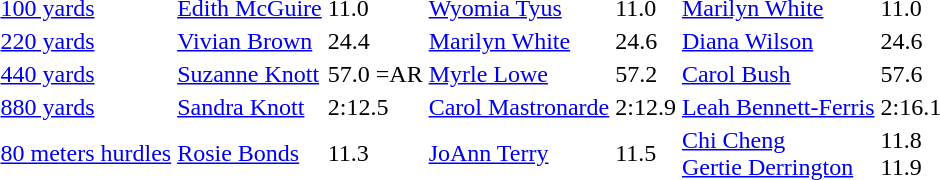<table>
<tr>
<td><a href='#'>100 yards</a></td>
<td><a href='#'>Edith McGuire</a></td>
<td>11.0</td>
<td><a href='#'>Wyomia Tyus</a></td>
<td>11.0</td>
<td><a href='#'>Marilyn White</a></td>
<td>11.0</td>
</tr>
<tr>
<td><a href='#'>220 yards</a></td>
<td><a href='#'>Vivian Brown</a></td>
<td>24.4</td>
<td><a href='#'>Marilyn White</a></td>
<td>24.6</td>
<td><a href='#'>Diana Wilson</a></td>
<td>24.6</td>
</tr>
<tr>
<td><a href='#'>440 yards</a></td>
<td><a href='#'>Suzanne Knott</a></td>
<td>57.0 =AR</td>
<td><a href='#'>Myrle Lowe</a></td>
<td>57.2</td>
<td><a href='#'>Carol Bush</a></td>
<td>57.6</td>
</tr>
<tr>
<td><a href='#'>880 yards</a></td>
<td><a href='#'>Sandra Knott</a></td>
<td>2:12.5</td>
<td><a href='#'>Carol Mastronarde</a></td>
<td>2:12.9</td>
<td><a href='#'>Leah Bennett-Ferris</a></td>
<td>2:16.1</td>
</tr>
<tr>
<td><a href='#'>80 meters hurdles</a></td>
<td><a href='#'>Rosie Bonds</a></td>
<td>11.3</td>
<td><a href='#'>JoAnn Terry</a></td>
<td>11.5</td>
<td><a href='#'>Chi Cheng</a> <br><a href='#'>Gertie Derrington</a></td>
<td>11.8<br>11.9</td>
</tr>
</table>
